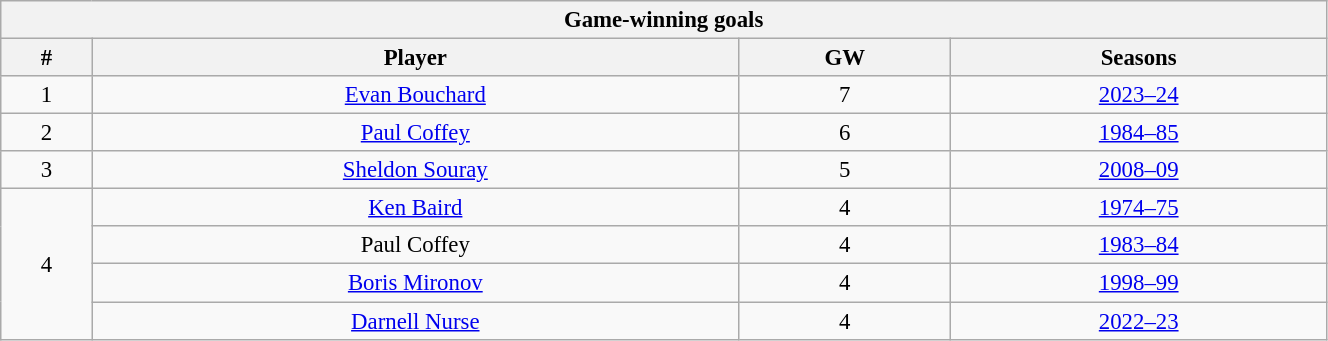<table class="wikitable" style="text-align: center; font-size: 95%" width="70%">
<tr>
<th colspan="4">Game-winning goals</th>
</tr>
<tr>
<th>#</th>
<th>Player</th>
<th>GW</th>
<th>Seasons</th>
</tr>
<tr>
<td>1</td>
<td><a href='#'>Evan Bouchard</a></td>
<td>7</td>
<td><a href='#'>2023–24</a></td>
</tr>
<tr>
<td>2</td>
<td><a href='#'>Paul Coffey</a></td>
<td>6</td>
<td><a href='#'>1984–85</a></td>
</tr>
<tr>
<td>3</td>
<td><a href='#'>Sheldon Souray</a></td>
<td>5</td>
<td><a href='#'>2008–09</a></td>
</tr>
<tr>
<td rowspan="4">4</td>
<td><a href='#'>Ken Baird</a></td>
<td>4</td>
<td><a href='#'>1974–75</a></td>
</tr>
<tr>
<td>Paul Coffey</td>
<td>4</td>
<td><a href='#'>1983–84</a></td>
</tr>
<tr>
<td><a href='#'>Boris Mironov</a></td>
<td>4</td>
<td><a href='#'>1998–99</a></td>
</tr>
<tr>
<td><a href='#'>Darnell Nurse</a></td>
<td>4</td>
<td><a href='#'>2022–23</a></td>
</tr>
</table>
